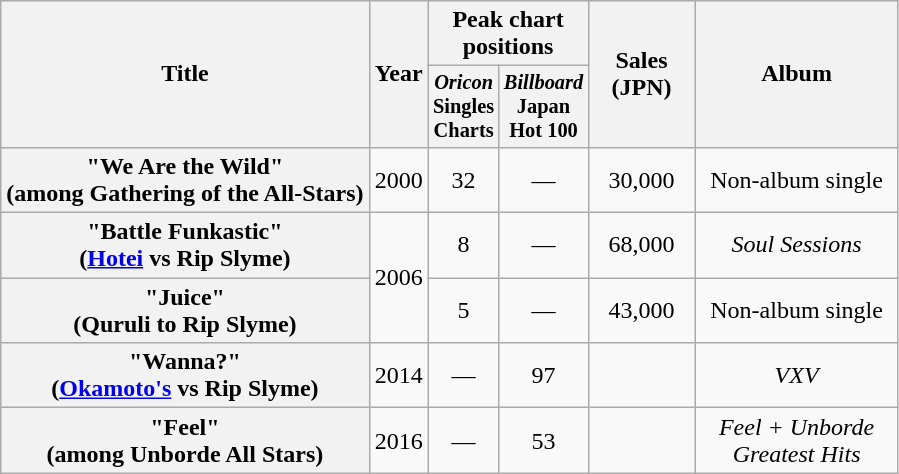<table class="wikitable plainrowheaders" style="text-align:center;">
<tr>
<th scope="col" rowspan="2">Title</th>
<th scope="col" rowspan="2" style="width:2em;">Year</th>
<th scope="col" colspan="2">Peak chart positions</th>
<th scope="col" rowspan="2" style="width:4em;">Sales (JPN)</th>
<th scope="col" rowspan="2" style="width:8em;">Album</th>
</tr>
<tr>
<th style="width:3em;font-size:85%"><em>Oricon</em> Singles Charts<br></th>
<th style="width:3em;font-size:85%"><em>Billboard</em> Japan Hot 100<br></th>
</tr>
<tr>
<th scope="row">"We Are the Wild"<br><span>(among Gathering of the All-Stars)</span></th>
<td>2000</td>
<td>32</td>
<td>—</td>
<td>30,000</td>
<td>Non-album single</td>
</tr>
<tr>
<th scope="row">"Battle Funkastic"<br><span>(<a href='#'>Hotei</a> vs Rip Slyme)</span></th>
<td rowspan="2">2006</td>
<td>8</td>
<td>—</td>
<td>68,000</td>
<td><em>Soul Sessions</em></td>
</tr>
<tr>
<th scope="row">"Juice"<br><span>(Quruli to Rip Slyme)</span></th>
<td>5</td>
<td>—</td>
<td>43,000</td>
<td>Non-album single</td>
</tr>
<tr>
<th scope="row">"Wanna?"<br><span>(<a href='#'>Okamoto's</a> vs Rip Slyme)</span></th>
<td>2014</td>
<td>—</td>
<td>97</td>
<td></td>
<td><em>VXV</em></td>
</tr>
<tr>
<th scope="row">"Feel"<br><span>(among Unborde All Stars)</span></th>
<td>2016</td>
<td>—</td>
<td>53</td>
<td></td>
<td><em>Feel + Unborde Greatest Hits</em></td>
</tr>
</table>
